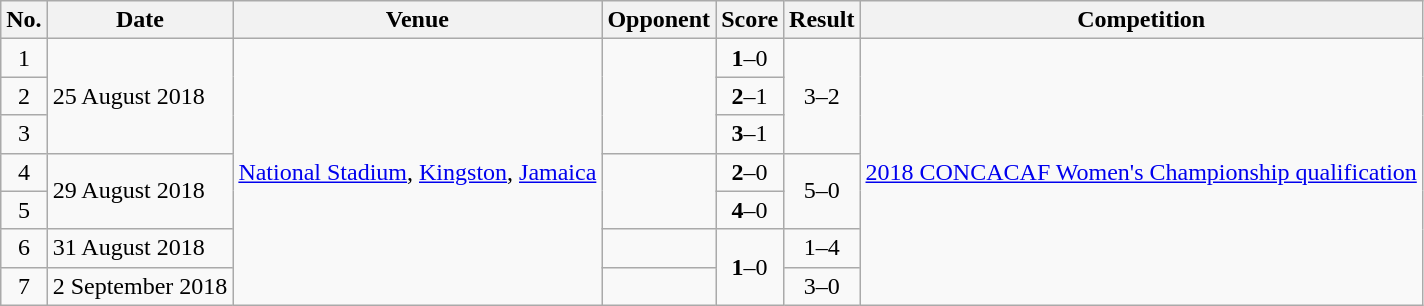<table class="wikitable">
<tr>
<th>No.</th>
<th>Date</th>
<th>Venue</th>
<th>Opponent</th>
<th>Score</th>
<th>Result</th>
<th>Competition</th>
</tr>
<tr>
<td style="text-align:center;">1</td>
<td rowspan=3>25 August 2018</td>
<td rowspan=7><a href='#'>National Stadium</a>, <a href='#'>Kingston</a>, <a href='#'>Jamaica</a></td>
<td rowspan=3></td>
<td style="text-align:center;"><strong>1</strong>–0</td>
<td rowspan=3 style="text-align:center;">3–2</td>
<td rowspan=7><a href='#'>2018 CONCACAF Women's Championship qualification</a></td>
</tr>
<tr style="text-align:center;">
<td>2</td>
<td><strong>2</strong>–1</td>
</tr>
<tr style="text-align:center;">
<td>3</td>
<td><strong>3</strong>–1</td>
</tr>
<tr>
<td style="text-align:center;">4</td>
<td rowspan=2>29 August 2018</td>
<td rowspan=2></td>
<td style="text-align:center;"><strong>2</strong>–0</td>
<td rowspan=2 style="text-align:center;">5–0</td>
</tr>
<tr style="text-align:center;">
<td>5</td>
<td><strong>4</strong>–0</td>
</tr>
<tr>
<td style="text-align:center;">6</td>
<td>31 August 2018</td>
<td></td>
<td rowspan=2 style="text-align:center;"><strong>1</strong>–0</td>
<td style="text-align:center;">1–4</td>
</tr>
<tr>
<td style="text-align:center;">7</td>
<td>2 September 2018</td>
<td></td>
<td style="text-align:center;">3–0</td>
</tr>
</table>
